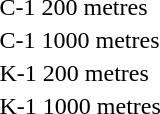<table>
<tr>
<td>C-1 200 metres</td>
<td></td>
<td></td>
<td></td>
</tr>
<tr>
<td>C-1 1000 metres</td>
<td></td>
<td></td>
<td></td>
</tr>
<tr>
<td>K-1 200 metres</td>
<td></td>
<td></td>
<td></td>
</tr>
<tr>
<td>K-1 1000 metres</td>
<td></td>
<td></td>
<td></td>
</tr>
</table>
